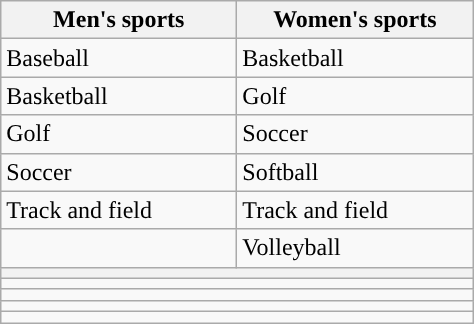<table class="wikitable"; style= "text-align: ">
<tr>
<th width=150px>Men's sports</th>
<th width=150px>Women's sports</th>
</tr>
<tr>
<td>Baseball</td>
<td>Basketball</td>
</tr>
<tr>
<td>Basketball</td>
<td>Golf</td>
</tr>
<tr>
<td>Golf</td>
<td>Soccer</td>
</tr>
<tr>
<td>Soccer</td>
<td>Softball</td>
</tr>
<tr>
<td>Track and field</td>
<td>Track and field</td>
</tr>
<tr>
<td></td>
<td>Volleyball</td>
</tr>
<tr>
<th colspan=2></th>
</tr>
<tr>
<td colspan=2></td>
</tr>
<tr>
<td colspan=2></td>
</tr>
<tr>
<td colspan=2></td>
</tr>
<tr>
<td colspan=2></td>
</tr>
</table>
